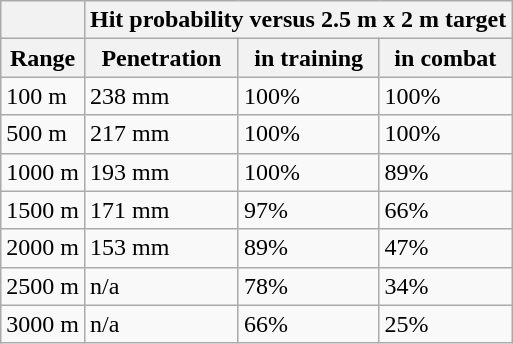<table class=wikitable>
<tr>
<th></th>
<th colspan=3>Hit probability versus 2.5 m x 2 m target</th>
</tr>
<tr>
<th>Range</th>
<th>Penetration</th>
<th>in training</th>
<th>in combat</th>
</tr>
<tr>
<td>100 m</td>
<td>238 mm</td>
<td>100%</td>
<td>100%</td>
</tr>
<tr>
<td>500 m</td>
<td>217 mm</td>
<td>100%</td>
<td>100%</td>
</tr>
<tr>
<td>1000 m</td>
<td>193 mm</td>
<td>100%</td>
<td>89%</td>
</tr>
<tr>
<td>1500 m</td>
<td>171 mm</td>
<td>97%</td>
<td>66%</td>
</tr>
<tr>
<td>2000 m</td>
<td>153 mm</td>
<td>89%</td>
<td>47%</td>
</tr>
<tr>
<td>2500 m</td>
<td>n/a</td>
<td>78%</td>
<td>34%</td>
</tr>
<tr>
<td>3000 m</td>
<td>n/a</td>
<td>66%</td>
<td>25%</td>
</tr>
</table>
